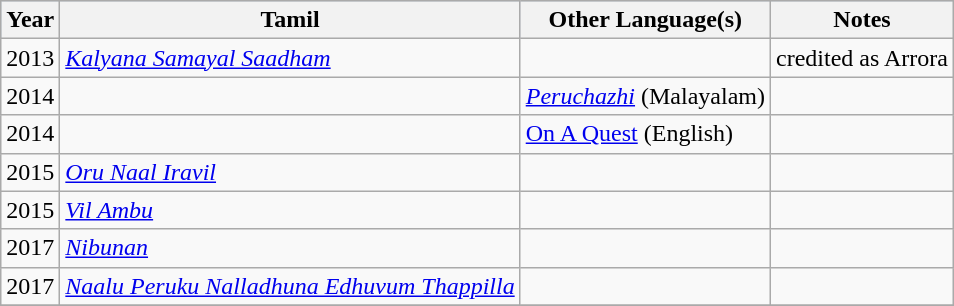<table class="wikitable">
<tr style="text-align:center; background:LightSteelBlue; width:60%;">
<th>Year</th>
<th>Tamil</th>
<th>Other Language(s)</th>
<th>Notes</th>
</tr>
<tr>
<td>2013</td>
<td><em><a href='#'>Kalyana Samayal Saadham</a></em></td>
<td></td>
<td>credited as Arrora</td>
</tr>
<tr>
<td>2014</td>
<td></td>
<td><em><a href='#'>Peruchazhi</a></em> (Malayalam)</td>
<td></td>
</tr>
<tr>
<td>2014</td>
<td></td>
<td><a href='#'>On A Quest</a> (English)</td>
<td></td>
</tr>
<tr>
<td>2015</td>
<td><em><a href='#'>Oru Naal Iravil</a></em></td>
<td></td>
<td></td>
</tr>
<tr>
<td>2015</td>
<td><em><a href='#'>Vil Ambu</a></em></td>
<td></td>
<td></td>
</tr>
<tr>
<td>2017</td>
<td><em><a href='#'>Nibunan</a></em></td>
<td></td>
<td></td>
</tr>
<tr>
<td>2017</td>
<td><em><a href='#'>Naalu Peruku Nalladhuna Edhuvum Thappilla</a></em></td>
<td></td>
<td></td>
</tr>
<tr>
</tr>
</table>
